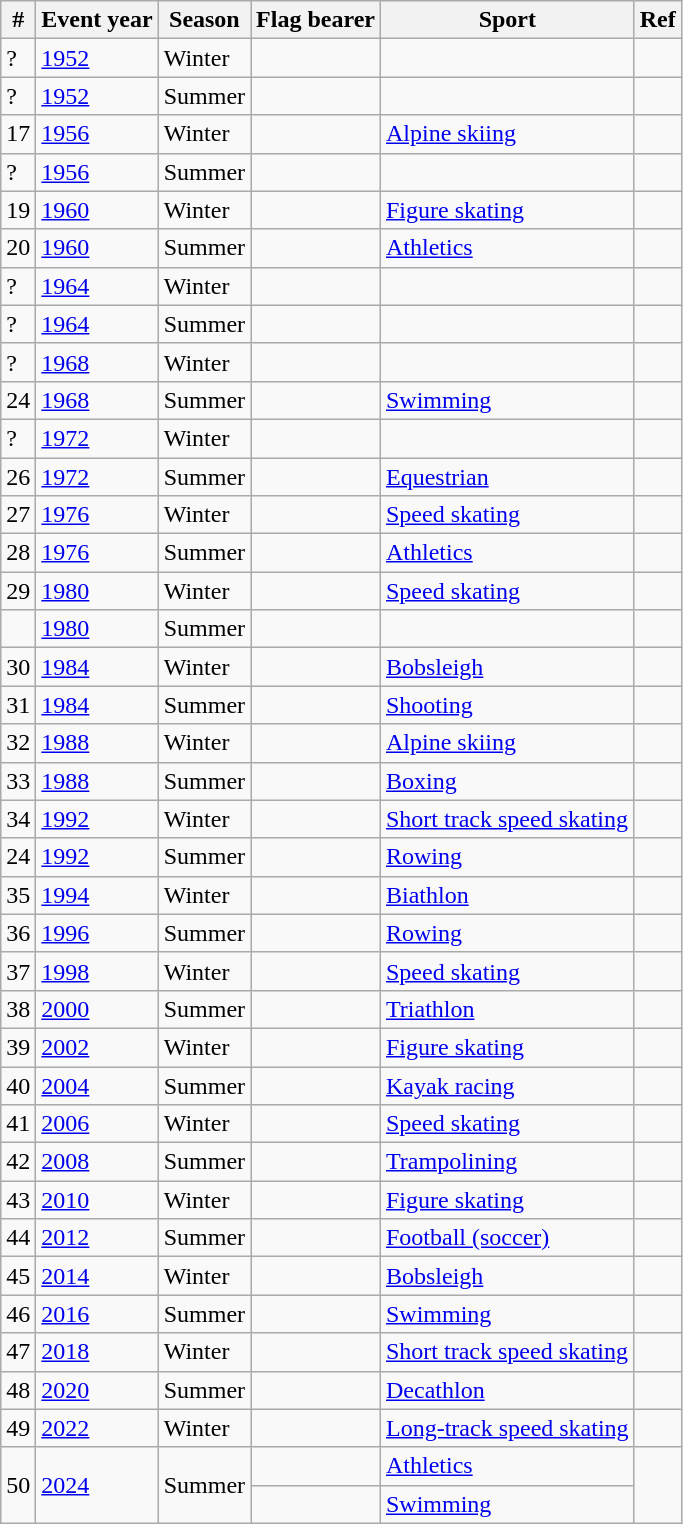<table class="wikitable sortable">
<tr>
<th>#</th>
<th>Event year</th>
<th>Season</th>
<th>Flag bearer</th>
<th>Sport</th>
<th>Ref</th>
</tr>
<tr>
<td>?</td>
<td><a href='#'>1952</a></td>
<td>Winter</td>
<td></td>
<td></td>
<td></td>
</tr>
<tr>
<td>?</td>
<td><a href='#'>1952</a></td>
<td>Summer</td>
<td></td>
<td></td>
<td></td>
</tr>
<tr>
<td>17</td>
<td><a href='#'>1956</a></td>
<td>Winter</td>
<td></td>
<td><a href='#'>Alpine skiing</a></td>
<td></td>
</tr>
<tr>
<td>?</td>
<td><a href='#'>1956</a></td>
<td>Summer</td>
<td></td>
<td></td>
<td></td>
</tr>
<tr>
<td>19</td>
<td><a href='#'>1960</a></td>
<td>Winter</td>
<td></td>
<td><a href='#'>Figure skating</a></td>
<td></td>
</tr>
<tr>
<td>20</td>
<td><a href='#'>1960</a></td>
<td>Summer</td>
<td></td>
<td><a href='#'>Athletics</a></td>
<td></td>
</tr>
<tr>
<td>?</td>
<td><a href='#'>1964</a></td>
<td>Winter</td>
<td></td>
<td></td>
<td></td>
</tr>
<tr>
<td>?</td>
<td><a href='#'>1964</a></td>
<td>Summer</td>
<td></td>
<td></td>
<td></td>
</tr>
<tr>
<td>?</td>
<td><a href='#'>1968</a></td>
<td>Winter</td>
<td></td>
<td></td>
<td></td>
</tr>
<tr>
<td>24</td>
<td><a href='#'>1968</a></td>
<td>Summer</td>
<td></td>
<td><a href='#'>Swimming</a></td>
<td></td>
</tr>
<tr>
<td>?</td>
<td><a href='#'>1972</a></td>
<td>Winter</td>
<td></td>
<td></td>
<td></td>
</tr>
<tr>
<td>26</td>
<td><a href='#'>1972</a></td>
<td>Summer</td>
<td></td>
<td><a href='#'>Equestrian</a></td>
<td></td>
</tr>
<tr>
<td>27</td>
<td><a href='#'>1976</a></td>
<td>Winter</td>
<td></td>
<td><a href='#'>Speed skating</a></td>
<td></td>
</tr>
<tr>
<td>28</td>
<td><a href='#'>1976</a></td>
<td>Summer</td>
<td></td>
<td><a href='#'>Athletics</a></td>
<td></td>
</tr>
<tr>
<td>29</td>
<td><a href='#'>1980</a></td>
<td>Winter</td>
<td></td>
<td><a href='#'>Speed skating</a></td>
<td></td>
</tr>
<tr>
<td></td>
<td><a href='#'>1980</a></td>
<td>Summer</td>
<td></td>
<td></td>
<td></td>
</tr>
<tr>
<td>30</td>
<td><a href='#'>1984</a></td>
<td>Winter</td>
<td></td>
<td><a href='#'>Bobsleigh</a></td>
<td></td>
</tr>
<tr>
<td>31</td>
<td><a href='#'>1984</a></td>
<td>Summer</td>
<td></td>
<td><a href='#'>Shooting</a></td>
<td></td>
</tr>
<tr>
<td>32</td>
<td><a href='#'>1988</a></td>
<td>Winter</td>
<td></td>
<td><a href='#'>Alpine skiing</a></td>
<td></td>
</tr>
<tr>
<td>33</td>
<td><a href='#'>1988</a></td>
<td>Summer</td>
<td></td>
<td><a href='#'>Boxing</a></td>
<td></td>
</tr>
<tr>
<td>34</td>
<td><a href='#'>1992</a></td>
<td>Winter</td>
<td></td>
<td><a href='#'>Short track speed skating</a></td>
<td></td>
</tr>
<tr>
<td>24</td>
<td><a href='#'>1992</a></td>
<td>Summer</td>
<td></td>
<td><a href='#'>Rowing</a></td>
<td></td>
</tr>
<tr>
<td>35</td>
<td><a href='#'>1994</a></td>
<td>Winter</td>
<td></td>
<td><a href='#'>Biathlon</a></td>
<td></td>
</tr>
<tr>
<td>36</td>
<td><a href='#'>1996</a></td>
<td>Summer</td>
<td><br></td>
<td><a href='#'>Rowing</a></td>
<td></td>
</tr>
<tr>
<td>37</td>
<td><a href='#'>1998</a></td>
<td>Winter</td>
<td></td>
<td><a href='#'>Speed skating</a></td>
<td></td>
</tr>
<tr>
<td>38</td>
<td><a href='#'>2000</a></td>
<td>Summer</td>
<td></td>
<td><a href='#'>Triathlon</a></td>
<td></td>
</tr>
<tr>
<td>39</td>
<td><a href='#'>2002</a></td>
<td>Winter</td>
<td><br></td>
<td><a href='#'>Figure skating</a></td>
<td></td>
</tr>
<tr>
<td>40</td>
<td><a href='#'>2004</a></td>
<td>Summer</td>
<td></td>
<td><a href='#'>Kayak racing</a></td>
<td></td>
</tr>
<tr>
<td>41</td>
<td><a href='#'>2006</a></td>
<td>Winter</td>
<td></td>
<td><a href='#'>Speed skating</a></td>
<td></td>
</tr>
<tr>
<td>42</td>
<td><a href='#'>2008</a></td>
<td>Summer</td>
<td></td>
<td><a href='#'>Trampolining</a></td>
<td></td>
</tr>
<tr>
<td>43</td>
<td><a href='#'>2010</a></td>
<td>Winter</td>
<td></td>
<td><a href='#'>Figure skating</a></td>
<td></td>
</tr>
<tr>
<td>44</td>
<td><a href='#'>2012</a></td>
<td>Summer</td>
<td></td>
<td><a href='#'>Football (soccer)</a></td>
<td></td>
</tr>
<tr>
<td>45</td>
<td><a href='#'>2014</a></td>
<td>Winter</td>
<td><br></td>
<td><a href='#'>Bobsleigh</a></td>
<td></td>
</tr>
<tr>
<td>46</td>
<td><a href='#'>2016</a></td>
<td>Summer</td>
<td></td>
<td><a href='#'>Swimming</a></td>
<td></td>
</tr>
<tr>
<td>47</td>
<td><a href='#'>2018</a></td>
<td>Winter</td>
<td></td>
<td><a href='#'>Short track speed skating</a></td>
<td></td>
</tr>
<tr>
<td>48</td>
<td><a href='#'>2020</a></td>
<td>Summer</td>
<td></td>
<td><a href='#'>Decathlon</a></td>
</tr>
<tr>
<td>49</td>
<td><a href='#'>2022</a></td>
<td>Winter</td>
<td></td>
<td><a href='#'>Long-track speed skating</a></td>
<td></td>
</tr>
<tr>
<td rowspan=2>50</td>
<td rowspan=2><a href='#'>2024</a></td>
<td rowspan=2>Summer</td>
<td></td>
<td><a href='#'>Athletics</a></td>
<td rowspan=2></td>
</tr>
<tr>
<td></td>
<td><a href='#'>Swimming</a></td>
</tr>
</table>
